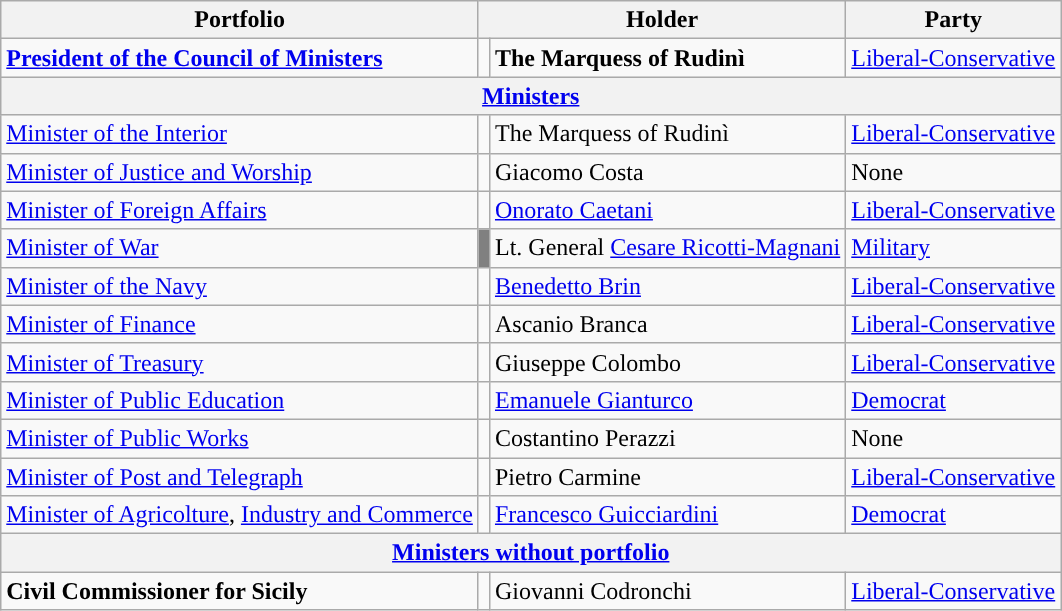<table class="wikitable">
<tr>
<th>Portfolio</th>
<th colspan=2>Holder</th>
<th>Party</th>
</tr>
<tr>
<td><strong><a href='#'>President of the Council of Ministers</a></strong></td>
<td style="background:"></td>
<td><strong>The Marquess of Rudinì</strong></td>
<td><a href='#'>Liberal-Conservative</a></td>
</tr>
<tr>
<th colspan=4 align=center><a href='#'>Ministers</a></th>
</tr>
<tr>
<td><a href='#'>Minister of the Interior</a></td>
<td style="background:"></td>
<td>The Marquess of Rudinì</td>
<td><a href='#'>Liberal-Conservative</a></td>
</tr>
<tr>
<td><a href='#'>Minister of Justice and Worship</a></td>
<td style="background:"></td>
<td>Giacomo Costa</td>
<td>None</td>
</tr>
<tr>
<td><a href='#'>Minister of Foreign Affairs</a></td>
<td style="background:"></td>
<td><a href='#'>Onorato Caetani</a></td>
<td><a href='#'>Liberal-Conservative</a></td>
</tr>
<tr>
<td><a href='#'>Minister of War</a></td>
<td style="background:#808080;"></td>
<td>Lt. General <a href='#'>Cesare Ricotti-Magnani</a></td>
<td><a href='#'>Military</a></td>
</tr>
<tr>
<td><a href='#'>Minister of the Navy</a></td>
<td style="background:"></td>
<td><a href='#'>Benedetto Brin</a></td>
<td><a href='#'>Liberal-Conservative</a></td>
</tr>
<tr>
<td><a href='#'>Minister of Finance</a></td>
<td style="background:"></td>
<td>Ascanio Branca</td>
<td><a href='#'>Liberal-Conservative</a></td>
</tr>
<tr>
<td><a href='#'>Minister of Treasury</a></td>
<td style="background:"></td>
<td>Giuseppe Colombo</td>
<td><a href='#'>Liberal-Conservative</a></td>
</tr>
<tr>
<td><a href='#'>Minister of Public Education</a></td>
<td style="background:"></td>
<td><a href='#'>Emanuele Gianturco</a></td>
<td><a href='#'>Democrat</a></td>
</tr>
<tr>
<td><a href='#'>Minister of Public Works</a></td>
<td style="background:"></td>
<td>Costantino Perazzi</td>
<td>None</td>
</tr>
<tr>
<td><a href='#'>Minister of Post and Telegraph</a></td>
<td style="background:"></td>
<td>Pietro Carmine</td>
<td><a href='#'>Liberal-Conservative</a></td>
</tr>
<tr>
<td><a href='#'>Minister of Agricolture</a>, <a href='#'>Industry and Commerce</a></td>
<td style="background:"></td>
<td><a href='#'>Francesco Guicciardini</a></td>
<td><a href='#'>Democrat</a></td>
</tr>
<tr>
<th colspan=4 align=center><a href='#'>Ministers without portfolio</a></th>
</tr>
<tr>
<td><strong>Civil Commissioner for Sicily</strong></td>
<td style="background:"></td>
<td>Giovanni Codronchi</td>
<td><a href='#'>Liberal-Conservative</a></td>
</tr>
</table>
